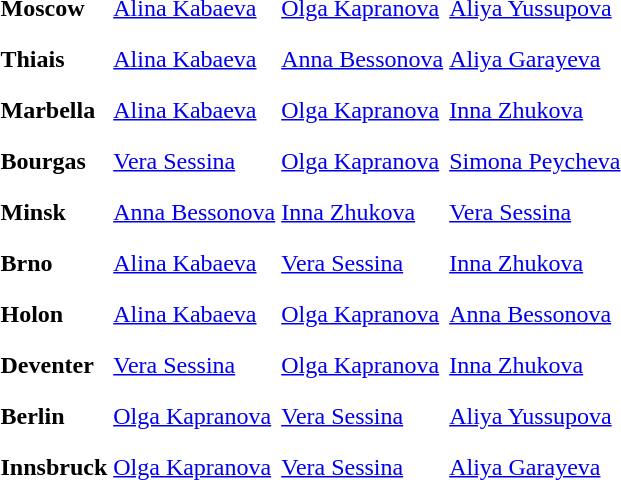<table>
<tr>
<th scope=row style="text-align:left">Moscow</th>
<td style="height:30px;"> <a href='#'>Alina Kabaeva</a></td>
<td style="height:30px;"> <a href='#'>Olga Kapranova</a></td>
<td style="height:30px;"> <a href='#'>Aliya Yussupova</a></td>
</tr>
<tr>
<th scope=row style="text-align:left">Thiais</th>
<td style="height:30px;"> <a href='#'>Alina Kabaeva</a></td>
<td style="height:30px;"> <a href='#'>Anna Bessonova</a></td>
<td style="height:30px;"> <a href='#'>Aliya Garayeva</a></td>
</tr>
<tr>
<th scope=row style="text-align:left">Marbella</th>
<td style="height:30px;"> <a href='#'>Alina Kabaeva</a></td>
<td style="height:30px;"> <a href='#'>Olga Kapranova</a></td>
<td style="height:30px;"> <a href='#'>Inna Zhukova</a></td>
</tr>
<tr>
<th scope=row style="text-align:left">Bourgas</th>
<td style="height:30px;"> <a href='#'>Vera Sessina</a></td>
<td style="height:30px;"> <a href='#'>Olga Kapranova</a></td>
<td style="height:30px;"> <a href='#'>Simona Peycheva</a></td>
</tr>
<tr>
<th scope=row style="text-align:left">Minsk</th>
<td style="height:30px;"> <a href='#'>Anna Bessonova</a></td>
<td style="height:30px;"> <a href='#'>Inna Zhukova</a></td>
<td style="height:30px;"> <a href='#'>Vera Sessina</a></td>
</tr>
<tr>
<th scope=row style="text-align:left">Brno</th>
<td style="height:30px;"> <a href='#'>Alina Kabaeva</a></td>
<td style="height:30px;"> <a href='#'>Vera Sessina</a></td>
<td style="height:30px;"> <a href='#'>Inna Zhukova</a></td>
</tr>
<tr>
<th scope=row style="text-align:left">Holon</th>
<td style="height:30px;"> <a href='#'>Alina Kabaeva</a></td>
<td style="height:30px;"> <a href='#'>Olga Kapranova</a></td>
<td style="height:30px;"> <a href='#'>Anna Bessonova</a></td>
</tr>
<tr>
<th scope=row style="text-align:left">Deventer</th>
<td style="height:30px;"> <a href='#'>Vera Sessina</a></td>
<td style="height:30px;"> <a href='#'>Olga Kapranova</a></td>
<td style="height:30px;"> <a href='#'>Inna Zhukova</a></td>
</tr>
<tr>
<th scope=row style="text-align:left">Berlin</th>
<td style="height:30px;"> <a href='#'>Olga Kapranova</a></td>
<td style="height:30px;"> <a href='#'>Vera Sessina</a></td>
<td style="height:30px;"> <a href='#'>Aliya Yussupova</a></td>
</tr>
<tr>
<th scope=row style="text-align:left">Innsbruck</th>
<td style="height:30px;"> <a href='#'>Olga Kapranova</a></td>
<td style="height:30px;"> <a href='#'>Vera Sessina</a></td>
<td style="height:30px;"> <a href='#'>Aliya Garayeva</a></td>
</tr>
<tr>
</tr>
</table>
